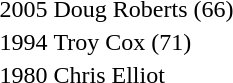<table>
<tr>
<td>2005</td>
<td>Doug Roberts (66)</td>
</tr>
<tr>
<td>1994</td>
<td>Troy Cox (71)</td>
</tr>
<tr>
<td>1980</td>
<td>Chris Elliot</td>
</tr>
<tr>
</tr>
</table>
